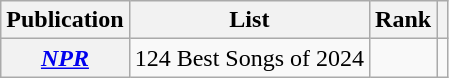<table class="wikitable sortable plainrowheaders">
<tr>
<th scope="col">Publication</th>
<th scope="col">List</th>
<th scope="col">Rank</th>
<th scope="col"></th>
</tr>
<tr>
<th scope="row"><em><a href='#'>NPR</a></em></th>
<td>124 Best Songs of 2024</td>
<td></td>
<td style="text-align: center;"></td>
</tr>
</table>
